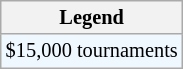<table class="wikitable" style="font-size:85%">
<tr>
<th>Legend</th>
</tr>
<tr style="background:#f0f8ff;">
<td>$15,000 tournaments</td>
</tr>
</table>
